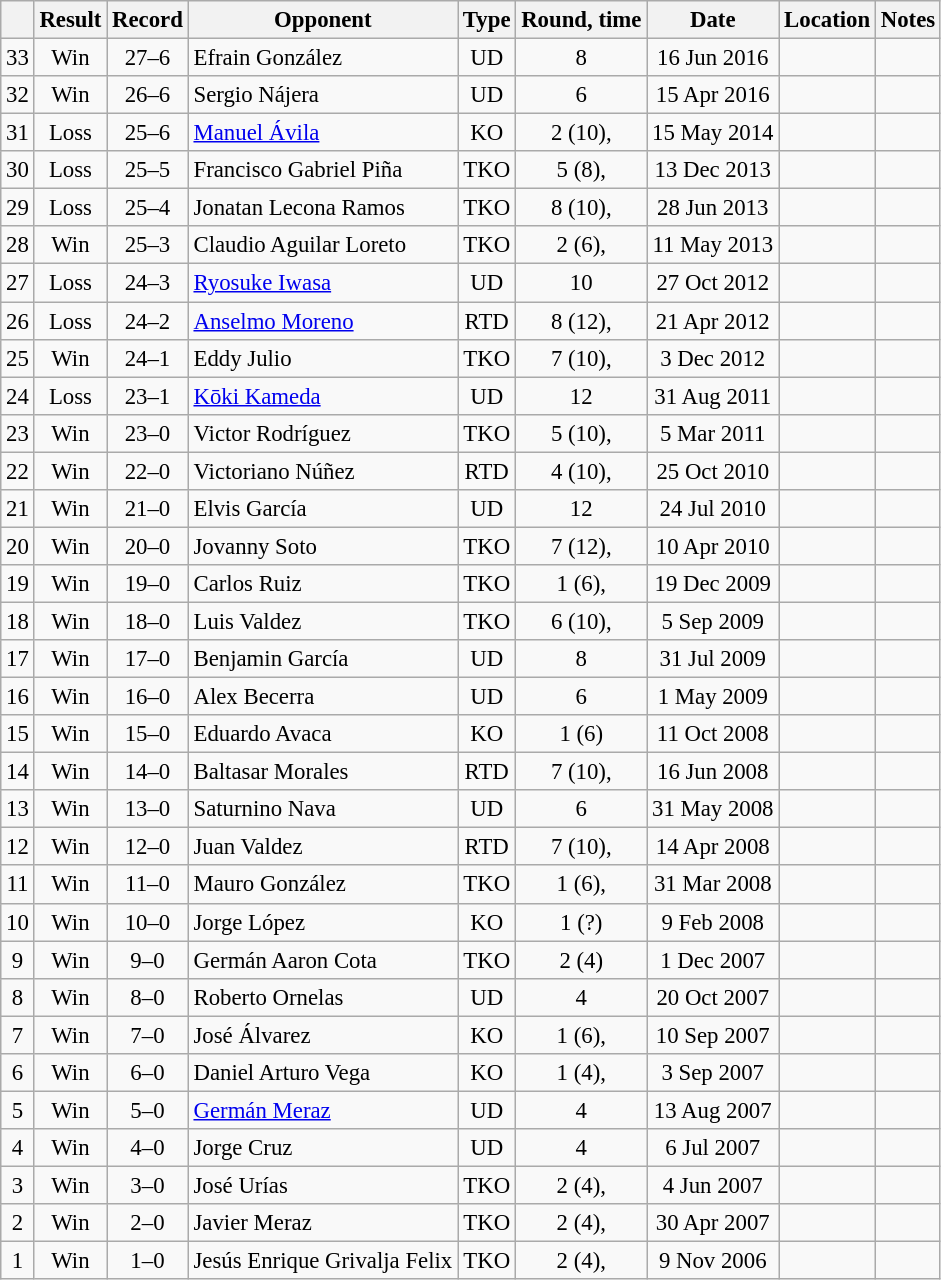<table class="wikitable" style="text-align:center; font-size:95%">
<tr>
<th></th>
<th>Result</th>
<th>Record</th>
<th>Opponent</th>
<th>Type</th>
<th>Round, time</th>
<th>Date</th>
<th>Location</th>
<th>Notes</th>
</tr>
<tr>
<td>33</td>
<td>Win</td>
<td>27–6</td>
<td style="text-align:left;">Efrain González</td>
<td>UD</td>
<td>8</td>
<td>16 Jun 2016</td>
<td style="text-align:left;"></td>
<td></td>
</tr>
<tr>
<td>32</td>
<td>Win</td>
<td>26–6</td>
<td style="text-align:left;">Sergio Nájera</td>
<td>UD</td>
<td>6</td>
<td>15 Apr 2016</td>
<td style="text-align:left;"></td>
<td></td>
</tr>
<tr>
<td>31</td>
<td>Loss</td>
<td>25–6</td>
<td style="text-align:left;"><a href='#'>Manuel Ávila</a></td>
<td>KO</td>
<td>2 (10), </td>
<td>15 May 2014</td>
<td style="text-align:left;"></td>
<td></td>
</tr>
<tr>
<td>30</td>
<td>Loss</td>
<td>25–5</td>
<td style="text-align:left;">Francisco Gabriel Piña</td>
<td>TKO</td>
<td>5 (8), </td>
<td>13 Dec 2013</td>
<td style="text-align:left;"></td>
<td></td>
</tr>
<tr>
<td>29</td>
<td>Loss</td>
<td>25–4</td>
<td style="text-align:left;">Jonatan Lecona Ramos</td>
<td>TKO</td>
<td>8 (10), </td>
<td>28 Jun 2013</td>
<td style="text-align:left;"></td>
<td></td>
</tr>
<tr>
<td>28</td>
<td>Win</td>
<td>25–3</td>
<td style="text-align:left;">Claudio Aguilar Loreto</td>
<td>TKO</td>
<td>2 (6), </td>
<td>11 May 2013</td>
<td style="text-align:left;"></td>
<td></td>
</tr>
<tr>
<td>27</td>
<td>Loss</td>
<td>24–3</td>
<td style="text-align:left;"><a href='#'>Ryosuke Iwasa</a></td>
<td>UD</td>
<td>10</td>
<td>27 Oct 2012</td>
<td style="text-align:left;"></td>
<td></td>
</tr>
<tr>
<td>26</td>
<td>Loss</td>
<td>24–2</td>
<td style="text-align:left;"><a href='#'>Anselmo Moreno</a></td>
<td>RTD</td>
<td>8 (12), </td>
<td>21 Apr 2012</td>
<td style="text-align:left;"></td>
<td style="text-align:left;"></td>
</tr>
<tr>
<td>25</td>
<td>Win</td>
<td>24–1</td>
<td style="text-align:left;">Eddy Julio</td>
<td>TKO</td>
<td>7 (10), </td>
<td>3 Dec 2012</td>
<td style="text-align:left;"></td>
<td></td>
</tr>
<tr>
<td>24</td>
<td>Loss</td>
<td>23–1</td>
<td style="text-align:left;"><a href='#'>Kōki Kameda</a></td>
<td>UD</td>
<td>12</td>
<td>31 Aug 2011</td>
<td style="text-align:left;"></td>
<td style="text-align:left;"></td>
</tr>
<tr>
<td>23</td>
<td>Win</td>
<td>23–0</td>
<td style="text-align:left;">Victor Rodríguez</td>
<td>TKO</td>
<td>5 (10), </td>
<td>5 Mar 2011</td>
<td style="text-align:left;"></td>
<td></td>
</tr>
<tr>
<td>22</td>
<td>Win</td>
<td>22–0</td>
<td style="text-align:left;">Victoriano Núñez</td>
<td>RTD</td>
<td>4 (10), </td>
<td>25 Oct 2010</td>
<td style="text-align:left;"></td>
<td></td>
</tr>
<tr>
<td>21</td>
<td>Win</td>
<td>21–0</td>
<td style="text-align:left;">Elvis García</td>
<td>UD</td>
<td>12</td>
<td>24 Jul 2010</td>
<td style="text-align:left;"></td>
<td style="text-align:left;"></td>
</tr>
<tr>
<td>20</td>
<td>Win</td>
<td>20–0</td>
<td style="text-align:left;">Jovanny Soto</td>
<td>TKO</td>
<td>7 (12), </td>
<td>10 Apr 2010</td>
<td style="text-align:left;"></td>
<td style="text-align:left;"></td>
</tr>
<tr>
<td>19</td>
<td>Win</td>
<td>19–0</td>
<td style="text-align:left;">Carlos Ruiz</td>
<td>TKO</td>
<td>1 (6), </td>
<td>19 Dec 2009</td>
<td style="text-align:left;"></td>
<td></td>
</tr>
<tr>
<td>18</td>
<td>Win</td>
<td>18–0</td>
<td style="text-align:left;">Luis Valdez</td>
<td>TKO</td>
<td>6 (10), </td>
<td>5 Sep 2009</td>
<td style="text-align:left;"></td>
<td></td>
</tr>
<tr>
<td>17</td>
<td>Win</td>
<td>17–0</td>
<td style="text-align:left;">Benjamin García</td>
<td>UD</td>
<td>8</td>
<td>31 Jul 2009</td>
<td style="text-align:left;"></td>
<td></td>
</tr>
<tr>
<td>16</td>
<td>Win</td>
<td>16–0</td>
<td style="text-align:left;">Alex Becerra</td>
<td>UD</td>
<td>6</td>
<td>1 May 2009</td>
<td style="text-align:left;"></td>
<td></td>
</tr>
<tr>
<td>15</td>
<td>Win</td>
<td>15–0</td>
<td style="text-align:left;">Eduardo Avaca</td>
<td>KO</td>
<td>1 (6)</td>
<td>11 Oct 2008</td>
<td style="text-align:left;"></td>
<td></td>
</tr>
<tr>
<td>14</td>
<td>Win</td>
<td>14–0</td>
<td style="text-align:left;">Baltasar Morales</td>
<td>RTD</td>
<td>7 (10), </td>
<td>16 Jun 2008</td>
<td style="text-align:left;"></td>
<td></td>
</tr>
<tr>
<td>13</td>
<td>Win</td>
<td>13–0</td>
<td style="text-align:left;">Saturnino Nava</td>
<td>UD</td>
<td>6</td>
<td>31 May 2008</td>
<td style="text-align:left;"></td>
<td></td>
</tr>
<tr>
<td>12</td>
<td>Win</td>
<td>12–0</td>
<td style="text-align:left;">Juan Valdez</td>
<td>RTD</td>
<td>7 (10), </td>
<td>14 Apr 2008</td>
<td style="text-align:left;"></td>
<td></td>
</tr>
<tr>
<td>11</td>
<td>Win</td>
<td>11–0</td>
<td style="text-align:left;">Mauro González</td>
<td>TKO</td>
<td>1 (6), </td>
<td>31 Mar 2008</td>
<td style="text-align:left;"></td>
<td></td>
</tr>
<tr>
<td>10</td>
<td>Win</td>
<td>10–0</td>
<td style="text-align:left;">Jorge López</td>
<td>KO</td>
<td>1 (?)</td>
<td>9 Feb 2008</td>
<td style="text-align:left;"></td>
<td></td>
</tr>
<tr>
<td>9</td>
<td>Win</td>
<td>9–0</td>
<td style="text-align:left;">Germán Aaron Cota</td>
<td>TKO</td>
<td>2 (4)</td>
<td>1 Dec 2007</td>
<td style="text-align:left;"></td>
<td></td>
</tr>
<tr>
<td>8</td>
<td>Win</td>
<td>8–0</td>
<td style="text-align:left;">Roberto Ornelas</td>
<td>UD</td>
<td>4</td>
<td>20 Oct 2007</td>
<td style="text-align:left;"></td>
<td></td>
</tr>
<tr>
<td>7</td>
<td>Win</td>
<td>7–0</td>
<td style="text-align:left;">José Álvarez</td>
<td>KO</td>
<td>1 (6), </td>
<td>10 Sep 2007</td>
<td style="text-align:left;"></td>
<td></td>
</tr>
<tr>
<td>6</td>
<td>Win</td>
<td>6–0</td>
<td style="text-align:left;">Daniel Arturo Vega</td>
<td>KO</td>
<td>1 (4), </td>
<td>3 Sep 2007</td>
<td style="text-align:left;"></td>
<td></td>
</tr>
<tr>
<td>5</td>
<td>Win</td>
<td>5–0</td>
<td style="text-align:left;"><a href='#'>Germán Meraz</a></td>
<td>UD</td>
<td>4</td>
<td>13 Aug 2007</td>
<td style="text-align:left;"></td>
<td></td>
</tr>
<tr>
<td>4</td>
<td>Win</td>
<td>4–0</td>
<td style="text-align:left;">Jorge Cruz</td>
<td>UD</td>
<td>4</td>
<td>6 Jul 2007</td>
<td style="text-align:left;"></td>
<td></td>
</tr>
<tr>
<td>3</td>
<td>Win</td>
<td>3–0</td>
<td style="text-align:left;">José Urías</td>
<td>TKO</td>
<td>2 (4), </td>
<td>4 Jun 2007</td>
<td style="text-align:left;"></td>
<td></td>
</tr>
<tr>
<td>2</td>
<td>Win</td>
<td>2–0</td>
<td style="text-align:left;">Javier Meraz</td>
<td>TKO</td>
<td>2 (4), </td>
<td>30 Apr 2007</td>
<td style="text-align:left;"></td>
<td></td>
</tr>
<tr>
<td>1</td>
<td>Win</td>
<td>1–0</td>
<td style="text-align:left;">Jesús Enrique Grivalja Felix</td>
<td>TKO</td>
<td>2 (4), </td>
<td>9 Nov 2006</td>
<td style="text-align:left;"></td>
<td></td>
</tr>
</table>
